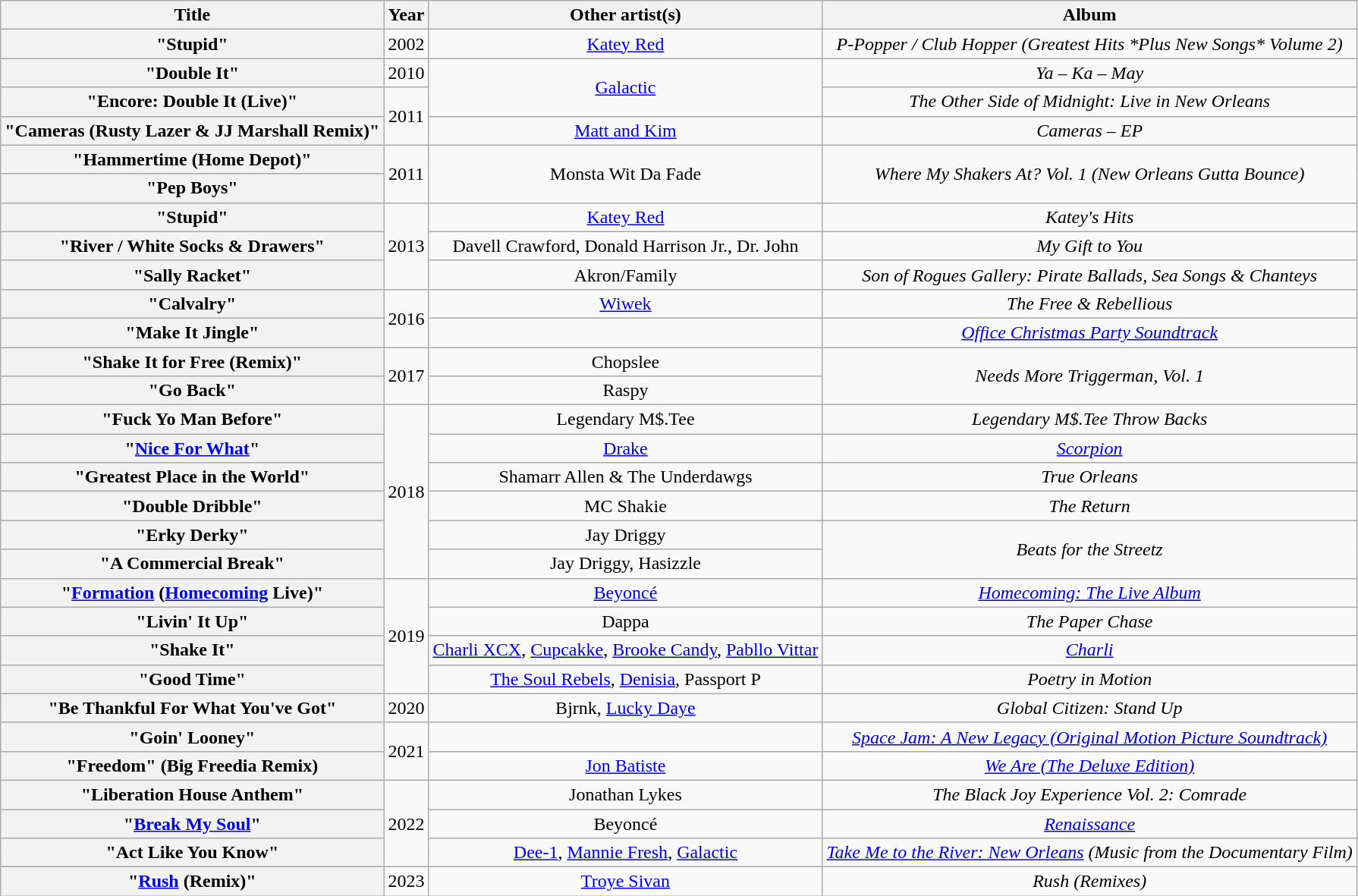<table class="wikitable plainrowheaders" style="text-align:center;">
<tr>
<th scope="col">Title</th>
<th scope="col">Year</th>
<th scope="col">Other artist(s)</th>
<th scope="col">Album</th>
</tr>
<tr>
<th scope="row">"Stupid"</th>
<td>2002</td>
<td><a href='#'>Katey Red</a></td>
<td><em>P-Popper / Club Hopper (Greatest Hits *Plus New Songs* Volume 2)</em></td>
</tr>
<tr>
<th scope="row">"Double It"</th>
<td>2010</td>
<td rowspan="2"><a href='#'>Galactic</a></td>
<td><em>Ya – Ka – May</em></td>
</tr>
<tr>
<th scope="row">"Encore: Double It (Live)"</th>
<td rowspan="2">2011</td>
<td><em>The Other Side of Midnight: Live in New Orleans</em></td>
</tr>
<tr>
<th scope="row">"Cameras (Rusty Lazer & JJ Marshall Remix)"</th>
<td><a href='#'>Matt and Kim</a></td>
<td><em>Cameras – EP</em></td>
</tr>
<tr>
<th scope="row">"Hammertime (Home Depot)"</th>
<td rowspan="2">2011</td>
<td rowspan="2">Monsta Wit Da Fade</td>
<td rowspan="2"><em>Where My Shakers At? Vol. 1 (New Orleans Gutta Bounce)</em></td>
</tr>
<tr>
<th scope="row">"Pep Boys"</th>
</tr>
<tr>
<th scope="row">"Stupid"</th>
<td rowspan="3">2013</td>
<td><a href='#'>Katey Red</a></td>
<td><em>Katey's Hits</em></td>
</tr>
<tr>
<th scope="row">"River / White Socks & Drawers"</th>
<td>Davell Crawford, Donald Harrison Jr., Dr. John</td>
<td><em>My Gift to You</em></td>
</tr>
<tr>
<th scope="row">"Sally Racket"</th>
<td>Akron/Family</td>
<td><em>Son of Rogues Gallery: Pirate Ballads, Sea Songs & Chanteys</em></td>
</tr>
<tr>
<th scope="row">"Calvalry"</th>
<td rowspan="2">2016</td>
<td><a href='#'>Wiwek</a></td>
<td><em>The Free & Rebellious</em></td>
</tr>
<tr>
<th scope="row">"Make It Jingle"</th>
<td></td>
<td><em><a href='#'>Office Christmas Party Soundtrack</a></em></td>
</tr>
<tr>
<th scope="row">"Shake It for Free (Remix)"</th>
<td rowspan="2">2017</td>
<td>Chopslee</td>
<td rowspan="2"><em>Needs More Triggerman, Vol. 1</em></td>
</tr>
<tr>
<th scope="row">"Go Back"</th>
<td>Raspy</td>
</tr>
<tr>
<th scope="row">"Fuck Yo Man Before"</th>
<td rowspan="6">2018</td>
<td>Legendary M$.Tee</td>
<td><em>Legendary M$.Tee Throw Backs</em></td>
</tr>
<tr>
<th scope="row">"<a href='#'>Nice For What</a>"</th>
<td><a href='#'>Drake</a></td>
<td><em><a href='#'>Scorpion</a></em></td>
</tr>
<tr>
<th scope="row">"Greatest Place in the World"</th>
<td>Shamarr Allen & The Underdawgs</td>
<td><em>True Orleans</em></td>
</tr>
<tr>
<th scope="row">"Double Dribble"</th>
<td>MC Shakie</td>
<td><em>The Return</em></td>
</tr>
<tr>
<th scope="row">"Erky Derky"</th>
<td>Jay Driggy</td>
<td rowspan="2"><em>Beats for the Streetz</em></td>
</tr>
<tr>
<th scope="row">"A Commercial Break"</th>
<td>Jay Driggy, Hasizzle</td>
</tr>
<tr>
<th scope="row">"<a href='#'>Formation</a> (<a href='#'>Homecoming</a> Live)"</th>
<td rowspan="4">2019</td>
<td><a href='#'>Beyoncé</a></td>
<td><em><a href='#'>Homecoming: The Live Album</a></em></td>
</tr>
<tr>
<th scope="row">"Livin' It Up"</th>
<td>Dappa</td>
<td><em>The Paper Chase</em></td>
</tr>
<tr>
<th scope="row">"Shake It"</th>
<td><a href='#'>Charli XCX</a>, <a href='#'>Cupcakke</a>, <a href='#'>Brooke Candy</a>, <a href='#'>Pabllo Vittar</a></td>
<td><em><a href='#'>Charli</a></em></td>
</tr>
<tr>
<th scope="row">"Good Time"</th>
<td><a href='#'>The Soul Rebels</a>, <a href='#'>Denisia</a>, Passport P</td>
<td><em>Poetry in Motion</em></td>
</tr>
<tr>
<th scope="row">"Be Thankful For What You've Got"</th>
<td>2020</td>
<td>Bjrnk, <a href='#'>Lucky Daye</a></td>
<td><em>Global Citizen: Stand Up</em></td>
</tr>
<tr>
<th scope="row">"Goin' Looney"</th>
<td rowspan="2">2021</td>
<td></td>
<td><em><a href='#'>Space Jam: A New Legacy (Original Motion Picture Soundtrack)</a></em></td>
</tr>
<tr>
<th scope="row">"Freedom" (Big Freedia Remix)</th>
<td><a href='#'>Jon Batiste</a></td>
<td><em><a href='#'>We Are (The Deluxe Edition)</a></em></td>
</tr>
<tr>
<th scope="row">"Liberation House Anthem"</th>
<td rowspan="3">2022</td>
<td>Jonathan Lykes</td>
<td><em>The Black Joy Experience Vol. 2: Comrade </em></td>
</tr>
<tr>
<th scope="row">"<a href='#'>Break My Soul</a>"</th>
<td>Beyoncé</td>
<td><em><a href='#'>Renaissance</a></em></td>
</tr>
<tr>
<th scope="row">"Act Like You Know"</th>
<td><a href='#'>Dee-1</a>, <a href='#'>Mannie Fresh</a>, <a href='#'>Galactic</a></td>
<td><em><a href='#'>Take Me to the River: New Orleans</a> (Music from the Documentary Film)</em></td>
</tr>
<tr>
<th scope="row">"<a href='#'>Rush</a> (Remix)"</th>
<td>2023</td>
<td><a href='#'>Troye Sivan</a></td>
<td><em>Rush (Remixes)</em></td>
</tr>
</table>
